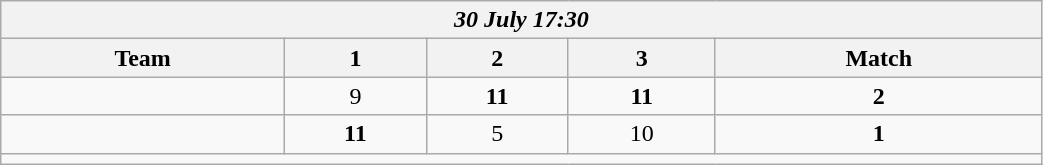<table class=wikitable style="text-align:center; width: 55%">
<tr>
<th colspan=10><em>30 July 17:30</em></th>
</tr>
<tr>
<th>Team</th>
<th>1</th>
<th>2</th>
<th>3</th>
<th>Match</th>
</tr>
<tr>
<td align=left><strong><br></strong></td>
<td>9</td>
<td><strong>11</strong></td>
<td><strong>11</strong></td>
<td><strong>2</strong></td>
</tr>
<tr>
<td align=left><br></td>
<td><strong>11</strong></td>
<td>5</td>
<td>10</td>
<td><strong>1</strong></td>
</tr>
<tr>
<td colspan=10></td>
</tr>
</table>
